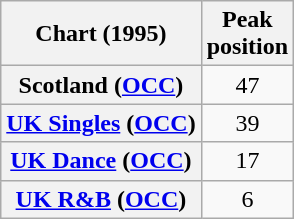<table class="wikitable sortable plainrowheaders" style="text-align:center">
<tr>
<th scope="col">Chart (1995)</th>
<th scope="col">Peak<br>position</th>
</tr>
<tr>
<th scope="row">Scotland (<a href='#'>OCC</a>)</th>
<td align="center">47</td>
</tr>
<tr>
<th scope="row"><a href='#'>UK Singles</a> (<a href='#'>OCC</a>)</th>
<td align="center">39</td>
</tr>
<tr>
<th scope="row"><a href='#'>UK Dance</a> (<a href='#'>OCC</a>)</th>
<td align="center">17</td>
</tr>
<tr>
<th scope="row"><a href='#'>UK R&B</a> (<a href='#'>OCC</a>)</th>
<td align="center">6</td>
</tr>
</table>
